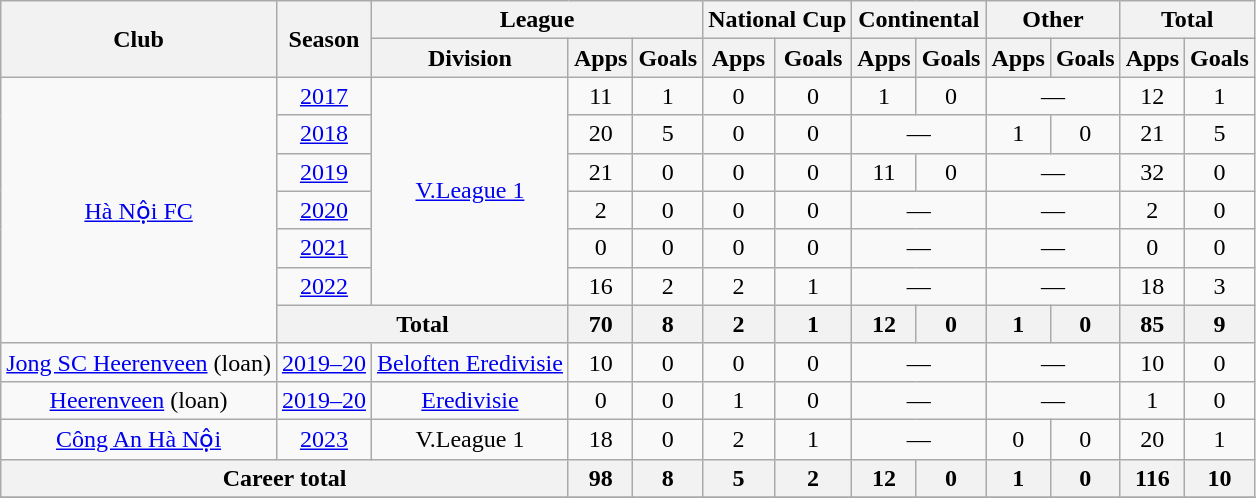<table class="wikitable" style="text-align:center">
<tr>
<th rowspan=2>Club</th>
<th rowspan=2>Season</th>
<th colspan=3>League</th>
<th colspan=2>National Cup</th>
<th colspan=2>Continental</th>
<th colspan=2>Other</th>
<th colspan=2>Total</th>
</tr>
<tr>
<th>Division</th>
<th>Apps</th>
<th>Goals</th>
<th>Apps</th>
<th>Goals</th>
<th>Apps</th>
<th>Goals</th>
<th>Apps</th>
<th>Goals</th>
<th>Apps</th>
<th>Goals</th>
</tr>
<tr>
<td rowspan="7"><a href='#'>Hà Nội FC</a></td>
<td><a href='#'>2017</a></td>
<td rowspan="6"><a href='#'>V.League 1</a></td>
<td>11</td>
<td>1</td>
<td>0</td>
<td>0</td>
<td>1</td>
<td>0</td>
<td colspan="2">—</td>
<td>12</td>
<td>1</td>
</tr>
<tr>
<td><a href='#'>2018</a></td>
<td>20</td>
<td>5</td>
<td>0</td>
<td>0</td>
<td colspan="2">—</td>
<td>1</td>
<td>0</td>
<td>21</td>
<td>5</td>
</tr>
<tr>
<td><a href='#'>2019</a></td>
<td>21</td>
<td>0</td>
<td>0</td>
<td>0</td>
<td>11</td>
<td>0</td>
<td colspan="2">—</td>
<td>32</td>
<td>0</td>
</tr>
<tr>
<td><a href='#'>2020</a></td>
<td>2</td>
<td>0</td>
<td>0</td>
<td>0</td>
<td colspan="2">—</td>
<td colspan="2">—</td>
<td>2</td>
<td>0</td>
</tr>
<tr>
<td><a href='#'>2021</a></td>
<td>0</td>
<td>0</td>
<td>0</td>
<td>0</td>
<td colspan="2">—</td>
<td colspan="2">—</td>
<td>0</td>
<td>0</td>
</tr>
<tr>
<td><a href='#'>2022</a></td>
<td>16</td>
<td>2</td>
<td>2</td>
<td>1</td>
<td colspan="2">—</td>
<td colspan="2">—</td>
<td>18</td>
<td>3</td>
</tr>
<tr>
<th colspan="2">Total</th>
<th>70</th>
<th>8</th>
<th>2</th>
<th>1</th>
<th>12</th>
<th>0</th>
<th>1</th>
<th>0</th>
<th>85</th>
<th>9</th>
</tr>
<tr>
<td><a href='#'>Jong SC Heerenveen</a> (loan)</td>
<td><a href='#'>2019–20</a></td>
<td><a href='#'>Beloften Eredivisie</a></td>
<td>10</td>
<td>0</td>
<td>0</td>
<td>0</td>
<td colspan="2">—</td>
<td colspan="2">—</td>
<td>10</td>
<td>0</td>
</tr>
<tr>
<td><a href='#'>Heerenveen</a> (loan)</td>
<td><a href='#'>2019–20</a></td>
<td><a href='#'>Eredivisie</a></td>
<td>0</td>
<td>0</td>
<td>1</td>
<td>0</td>
<td colspan="2">—</td>
<td colspan="2">—</td>
<td>1</td>
<td>0</td>
</tr>
<tr>
<td><a href='#'>Công An Hà Nội</a></td>
<td><a href='#'>2023</a></td>
<td>V.League 1</td>
<td>18</td>
<td>0</td>
<td>2</td>
<td>1</td>
<td colspan="2">—</td>
<td>0</td>
<td>0</td>
<td>20</td>
<td>1</td>
</tr>
<tr>
<th colspan="3">Career total</th>
<th>98</th>
<th>8</th>
<th>5</th>
<th>2</th>
<th>12</th>
<th>0</th>
<th>1</th>
<th>0</th>
<th>116</th>
<th>10</th>
</tr>
<tr>
</tr>
</table>
